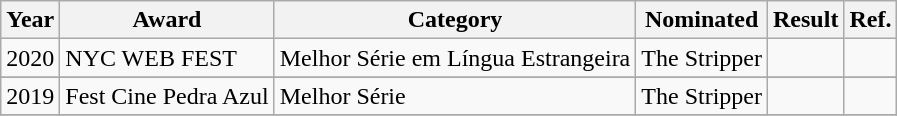<table class="wikitable" style="table-layout: fixed;">
<tr>
<th>Year</th>
<th>Award</th>
<th>Category</th>
<th>Nominated</th>
<th>Result</th>
<th>Ref.</th>
</tr>
<tr>
<td>2020</td>
<td>NYC WEB FEST</td>
<td>Melhor Série em Língua Estrangeira</td>
<td>The Stripper</td>
<td></td>
<td></td>
</tr>
<tr>
</tr>
<tr>
<td>2019</td>
<td>Fest Cine Pedra Azul</td>
<td>Melhor Série</td>
<td>The Stripper</td>
<td></td>
<td></td>
</tr>
<tr>
</tr>
</table>
